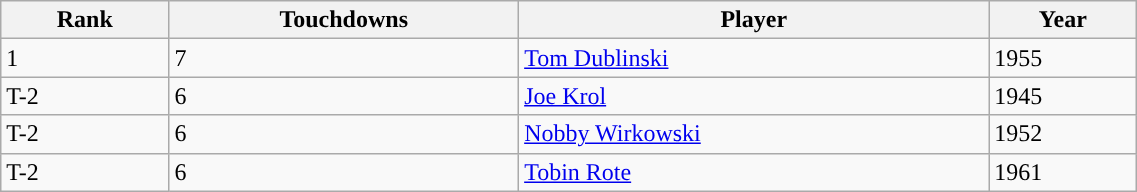<table class="wikitable" style="width:60%;">
<tr>
<th>Rank</th>
<th>Touchdowns</th>
<th>Player</th>
<th>Year</th>
</tr>
<tr>
<td>1</td>
<td>7</td>
<td><a href='#'>Tom Dublinski</a></td>
<td>1955</td>
</tr>
<tr>
<td>T-2</td>
<td>6</td>
<td><a href='#'>Joe Krol</a></td>
<td>1945</td>
</tr>
<tr>
<td>T-2</td>
<td>6</td>
<td><a href='#'>Nobby Wirkowski</a></td>
<td>1952</td>
</tr>
<tr>
<td>T-2</td>
<td>6</td>
<td><a href='#'>Tobin Rote</a></td>
<td>1961</td>
</tr>
</table>
